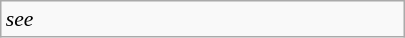<table class="wikitable floatright" style="font-size: 0.9em; width: 270px;">
<tr>
<td><em>see </em></td>
</tr>
</table>
